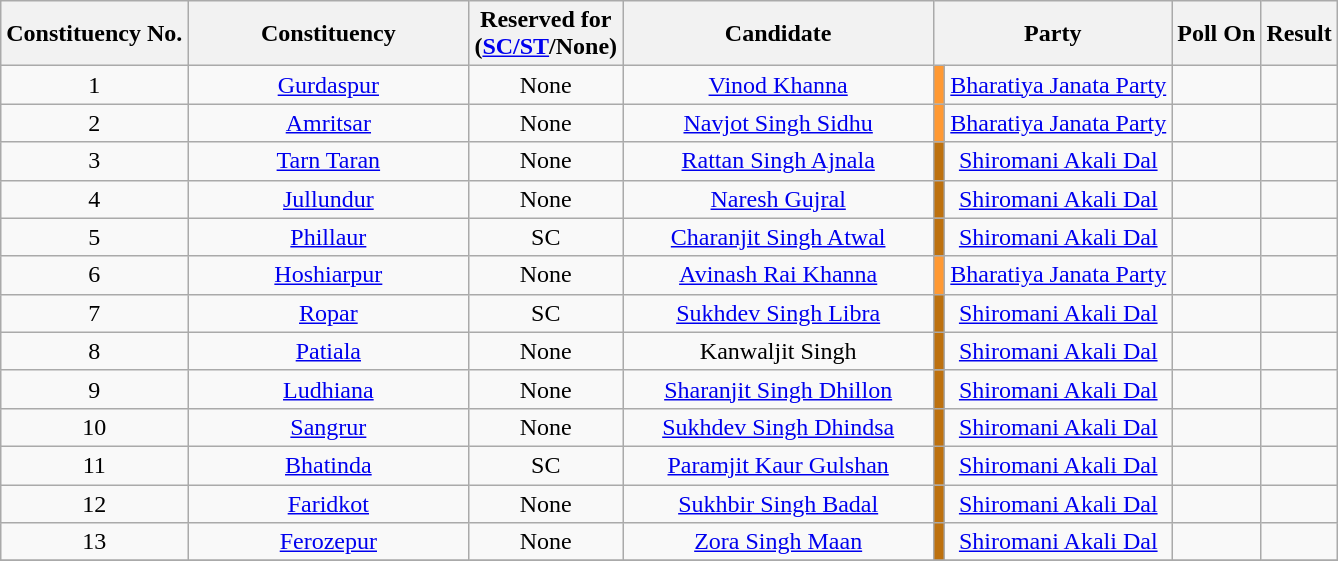<table class="wikitable sortable" style="text-align:center">
<tr>
<th>Constituency No.</th>
<th style="width:180px;">Constituency</th>
<th>Reserved for<br>(<a href='#'>SC/ST</a>/None)</th>
<th style="width:200px;">Candidate</th>
<th colspan="2">Party</th>
<th>Poll On</th>
<th>Result</th>
</tr>
<tr>
<td>1</td>
<td><a href='#'>Gurdaspur</a></td>
<td>None</td>
<td><a href='#'>Vinod Khanna</a></td>
<td bgcolor=#FF9933></td>
<td><a href='#'>Bharatiya Janata Party</a></td>
<td></td>
<td></td>
</tr>
<tr>
<td>2</td>
<td><a href='#'>Amritsar</a></td>
<td>None</td>
<td><a href='#'>Navjot Singh Sidhu</a></td>
<td bgcolor=#FF9933></td>
<td><a href='#'>Bharatiya Janata Party</a></td>
<td></td>
<td></td>
</tr>
<tr>
<td>3</td>
<td><a href='#'>Tarn Taran</a></td>
<td>None</td>
<td><a href='#'>Rattan Singh Ajnala</a></td>
<td bgcolor=#BD710F></td>
<td><a href='#'>Shiromani Akali Dal</a></td>
<td></td>
<td></td>
</tr>
<tr>
<td>4</td>
<td><a href='#'>Jullundur</a></td>
<td>None</td>
<td><a href='#'>Naresh Gujral</a></td>
<td bgcolor=#BD710F></td>
<td><a href='#'>Shiromani Akali Dal</a></td>
<td></td>
<td></td>
</tr>
<tr>
<td>5</td>
<td><a href='#'>Phillaur</a></td>
<td>SC</td>
<td><a href='#'>Charanjit Singh Atwal</a></td>
<td bgcolor=#BD710F></td>
<td><a href='#'>Shiromani Akali Dal</a></td>
<td></td>
<td></td>
</tr>
<tr>
<td>6</td>
<td><a href='#'>Hoshiarpur</a></td>
<td>None</td>
<td><a href='#'>Avinash Rai Khanna</a></td>
<td bgcolor=#FF9933></td>
<td><a href='#'>Bharatiya Janata Party</a></td>
<td></td>
<td></td>
</tr>
<tr>
<td>7</td>
<td><a href='#'>Ropar</a></td>
<td>SC</td>
<td><a href='#'>Sukhdev Singh Libra</a></td>
<td bgcolor=#BD710F></td>
<td><a href='#'>Shiromani Akali Dal</a></td>
<td></td>
<td></td>
</tr>
<tr>
<td>8</td>
<td><a href='#'>Patiala</a></td>
<td>None</td>
<td>Kanwaljit Singh</td>
<td bgcolor=#BD710F></td>
<td><a href='#'>Shiromani Akali Dal</a></td>
<td></td>
<td></td>
</tr>
<tr>
<td>9</td>
<td><a href='#'>Ludhiana</a></td>
<td>None</td>
<td><a href='#'>Sharanjit Singh Dhillon</a></td>
<td bgcolor=#BD710F></td>
<td><a href='#'>Shiromani Akali Dal</a></td>
<td></td>
<td></td>
</tr>
<tr>
<td>10</td>
<td><a href='#'>Sangrur</a></td>
<td>None</td>
<td><a href='#'>Sukhdev Singh Dhindsa</a></td>
<td bgcolor=#BD710F></td>
<td><a href='#'>Shiromani Akali Dal</a></td>
<td></td>
<td></td>
</tr>
<tr>
<td>11</td>
<td><a href='#'>Bhatinda</a></td>
<td>SC</td>
<td><a href='#'>Paramjit Kaur Gulshan</a></td>
<td bgcolor=#BD710F></td>
<td><a href='#'>Shiromani Akali Dal</a></td>
<td></td>
<td></td>
</tr>
<tr>
<td>12</td>
<td><a href='#'>Faridkot</a></td>
<td>None</td>
<td><a href='#'>Sukhbir Singh Badal</a></td>
<td bgcolor=#BD710F></td>
<td><a href='#'>Shiromani Akali Dal</a></td>
<td></td>
<td></td>
</tr>
<tr>
<td>13</td>
<td><a href='#'>Ferozepur</a></td>
<td>None</td>
<td><a href='#'>Zora Singh Maan</a></td>
<td bgcolor=#BD710F></td>
<td><a href='#'>Shiromani Akali Dal</a></td>
<td></td>
<td></td>
</tr>
<tr>
</tr>
</table>
